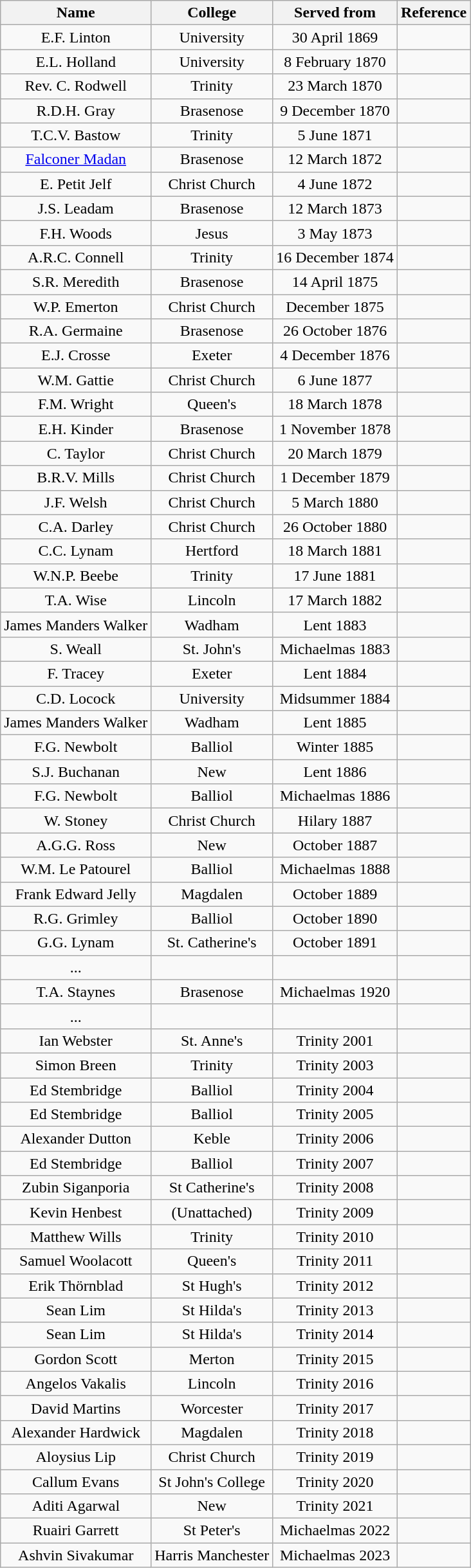<table class="wikitable sortable" style="text-align: center">
<tr>
<th>Name</th>
<th>College</th>
<th>Served from</th>
<th>Reference</th>
</tr>
<tr>
<td>E.F. Linton</td>
<td>University</td>
<td>30 April 1869</td>
<td></td>
</tr>
<tr>
<td>E.L. Holland</td>
<td>University</td>
<td>8 February 1870</td>
<td></td>
</tr>
<tr>
<td>Rev. C. Rodwell</td>
<td>Trinity</td>
<td>23 March 1870</td>
<td></td>
</tr>
<tr>
<td>R.D.H. Gray</td>
<td>Brasenose</td>
<td>9 December 1870</td>
<td></td>
</tr>
<tr>
<td>T.C.V. Bastow</td>
<td>Trinity</td>
<td>5 June 1871</td>
<td></td>
</tr>
<tr>
<td><a href='#'>Falconer Madan</a></td>
<td>Brasenose</td>
<td>12 March 1872</td>
<td></td>
</tr>
<tr>
<td>E. Petit Jelf</td>
<td>Christ Church</td>
<td>4 June 1872</td>
<td></td>
</tr>
<tr>
<td>J.S. Leadam</td>
<td>Brasenose</td>
<td>12 March 1873</td>
<td></td>
</tr>
<tr>
<td>F.H. Woods</td>
<td>Jesus</td>
<td>3 May 1873</td>
<td></td>
</tr>
<tr>
<td>A.R.C. Connell</td>
<td>Trinity</td>
<td>16 December 1874</td>
<td></td>
</tr>
<tr>
<td>S.R. Meredith</td>
<td>Brasenose</td>
<td>14 April 1875</td>
<td></td>
</tr>
<tr>
<td>W.P. Emerton</td>
<td>Christ Church</td>
<td>December 1875</td>
<td></td>
</tr>
<tr>
<td>R.A. Germaine</td>
<td>Brasenose</td>
<td>26 October 1876</td>
<td></td>
</tr>
<tr>
<td>E.J. Crosse</td>
<td>Exeter</td>
<td>4 December 1876</td>
<td></td>
</tr>
<tr>
<td>W.M. Gattie</td>
<td>Christ Church</td>
<td>6 June 1877</td>
<td></td>
</tr>
<tr>
<td>F.M. Wright</td>
<td>Queen's</td>
<td>18 March 1878</td>
<td></td>
</tr>
<tr>
<td>E.H. Kinder</td>
<td>Brasenose</td>
<td>1 November 1878</td>
<td></td>
</tr>
<tr>
<td>C. Taylor</td>
<td>Christ Church</td>
<td>20 March 1879</td>
<td></td>
</tr>
<tr>
<td>B.R.V. Mills</td>
<td>Christ Church</td>
<td>1 December 1879</td>
<td></td>
</tr>
<tr>
<td>J.F. Welsh</td>
<td>Christ Church</td>
<td>5 March 1880</td>
<td></td>
</tr>
<tr>
<td>C.A. Darley</td>
<td>Christ Church</td>
<td>26 October 1880</td>
<td></td>
</tr>
<tr>
<td>C.C. Lynam</td>
<td>Hertford</td>
<td>18 March 1881</td>
<td></td>
</tr>
<tr>
<td>W.N.P. Beebe</td>
<td>Trinity</td>
<td>17 June 1881</td>
<td></td>
</tr>
<tr>
<td>T.A. Wise</td>
<td>Lincoln</td>
<td>17 March 1882</td>
<td></td>
</tr>
<tr>
<td>James Manders Walker</td>
<td>Wadham</td>
<td>Lent 1883</td>
<td></td>
</tr>
<tr>
<td>S. Weall</td>
<td>St. John's</td>
<td>Michaelmas 1883</td>
<td></td>
</tr>
<tr>
<td>F. Tracey</td>
<td>Exeter</td>
<td>Lent 1884</td>
<td></td>
</tr>
<tr>
<td>C.D. Locock</td>
<td>University</td>
<td>Midsummer 1884</td>
<td></td>
</tr>
<tr>
<td>James Manders Walker</td>
<td>Wadham</td>
<td>Lent 1885</td>
<td></td>
</tr>
<tr>
<td>F.G. Newbolt</td>
<td>Balliol</td>
<td>Winter 1885</td>
<td></td>
</tr>
<tr>
<td>S.J. Buchanan</td>
<td>New</td>
<td>Lent 1886</td>
<td></td>
</tr>
<tr>
<td>F.G. Newbolt</td>
<td>Balliol</td>
<td>Michaelmas 1886</td>
<td></td>
</tr>
<tr>
<td>W. Stoney</td>
<td>Christ Church</td>
<td>Hilary 1887</td>
<td></td>
</tr>
<tr>
<td>A.G.G. Ross</td>
<td>New</td>
<td>October 1887</td>
<td></td>
</tr>
<tr>
<td>W.M. Le Patourel</td>
<td>Balliol</td>
<td>Michaelmas 1888</td>
<td></td>
</tr>
<tr>
<td>Frank Edward Jelly</td>
<td>Magdalen</td>
<td>October 1889</td>
<td></td>
</tr>
<tr>
<td>R.G. Grimley</td>
<td>Balliol</td>
<td>October 1890</td>
<td></td>
</tr>
<tr>
<td>G.G. Lynam</td>
<td>St. Catherine's</td>
<td>October 1891</td>
<td></td>
</tr>
<tr>
<td>...</td>
<td></td>
<td></td>
<td></td>
</tr>
<tr>
<td>T.A. Staynes</td>
<td>Brasenose</td>
<td>Michaelmas 1920</td>
<td></td>
</tr>
<tr>
<td>...</td>
<td></td>
<td></td>
<td></td>
</tr>
<tr>
<td>Ian Webster</td>
<td>St. Anne's</td>
<td>Trinity 2001</td>
<td></td>
</tr>
<tr>
<td>Simon Breen</td>
<td>Trinity</td>
<td>Trinity 2003</td>
<td></td>
</tr>
<tr>
<td>Ed Stembridge</td>
<td>Balliol</td>
<td>Trinity 2004</td>
<td></td>
</tr>
<tr>
<td>Ed Stembridge</td>
<td>Balliol</td>
<td>Trinity 2005</td>
<td></td>
</tr>
<tr>
<td>Alexander Dutton</td>
<td>Keble</td>
<td>Trinity 2006</td>
<td></td>
</tr>
<tr>
<td>Ed Stembridge</td>
<td>Balliol</td>
<td>Trinity 2007</td>
<td></td>
</tr>
<tr>
<td>Zubin Siganporia</td>
<td>St Catherine's</td>
<td>Trinity 2008</td>
<td></td>
</tr>
<tr>
<td>Kevin Henbest</td>
<td>(Unattached)</td>
<td>Trinity 2009</td>
<td></td>
</tr>
<tr>
<td>Matthew Wills</td>
<td>Trinity</td>
<td>Trinity 2010</td>
<td></td>
</tr>
<tr>
<td>Samuel Woolacott</td>
<td>Queen's</td>
<td>Trinity 2011</td>
<td></td>
</tr>
<tr>
<td>Erik Thörnblad</td>
<td>St Hugh's</td>
<td>Trinity 2012</td>
<td></td>
</tr>
<tr>
<td>Sean Lim</td>
<td>St Hilda's</td>
<td>Trinity 2013</td>
<td></td>
</tr>
<tr>
<td>Sean Lim</td>
<td>St Hilda's</td>
<td>Trinity 2014</td>
<td></td>
</tr>
<tr>
<td>Gordon Scott</td>
<td>Merton</td>
<td>Trinity 2015</td>
<td></td>
</tr>
<tr>
<td>Angelos Vakalis</td>
<td>Lincoln</td>
<td>Trinity 2016</td>
<td></td>
</tr>
<tr>
<td>David Martins</td>
<td>Worcester</td>
<td>Trinity 2017</td>
<td></td>
</tr>
<tr>
<td>Alexander Hardwick</td>
<td>Magdalen</td>
<td>Trinity 2018</td>
<td></td>
</tr>
<tr>
<td>Aloysius Lip</td>
<td>Christ Church</td>
<td>Trinity 2019</td>
<td></td>
</tr>
<tr>
<td>Callum Evans</td>
<td>St John's College</td>
<td>Trinity 2020</td>
<td></td>
</tr>
<tr>
<td>Aditi Agarwal</td>
<td>New</td>
<td>Trinity 2021</td>
<td></td>
</tr>
<tr>
<td>Ruairi Garrett</td>
<td>St Peter's</td>
<td>Michaelmas 2022</td>
<td></td>
</tr>
<tr>
<td>Ashvin Sivakumar</td>
<td>Harris Manchester</td>
<td>Michaelmas 2023</td>
<td></td>
</tr>
</table>
